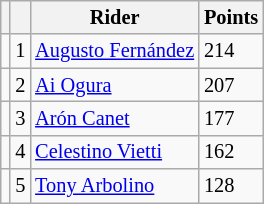<table class="wikitable" style="font-size: 85%;">
<tr>
<th></th>
<th></th>
<th>Rider</th>
<th>Points</th>
</tr>
<tr>
<td></td>
<td align=center>1</td>
<td> <a href='#'>Augusto Fernández</a></td>
<td align=left>214</td>
</tr>
<tr>
<td></td>
<td align=center>2</td>
<td> <a href='#'>Ai Ogura</a></td>
<td align=left>207</td>
</tr>
<tr>
<td></td>
<td align=center>3</td>
<td> <a href='#'>Arón Canet</a></td>
<td align=left>177</td>
</tr>
<tr>
<td></td>
<td align=center>4</td>
<td> <a href='#'>Celestino Vietti</a></td>
<td align=left>162</td>
</tr>
<tr>
<td></td>
<td align=center>5</td>
<td> <a href='#'>Tony Arbolino</a></td>
<td align=left>128</td>
</tr>
</table>
